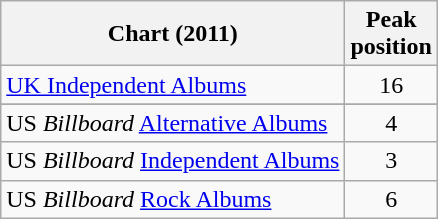<table class="wikitable sortable">
<tr>
<th>Chart (2011)</th>
<th>Peak<br>position</th>
</tr>
<tr>
<td><a href='#'>UK Independent Albums</a></td>
<td align="center">16</td>
</tr>
<tr>
</tr>
<tr>
<td>US <em>Billboard</em> <a href='#'>Alternative Albums</a></td>
<td align="center">4</td>
</tr>
<tr>
<td>US <em>Billboard</em> <a href='#'>Independent Albums</a></td>
<td align="center">3</td>
</tr>
<tr>
<td>US <em>Billboard</em> <a href='#'>Rock Albums</a></td>
<td align="center">6</td>
</tr>
</table>
